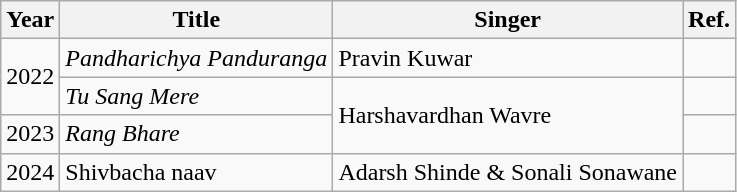<table class="wikitable">
<tr>
<th>Year</th>
<th>Title</th>
<th>Singer</th>
<th>Ref.</th>
</tr>
<tr>
<td rowspan="2">2022</td>
<td><em>Pandharichya Panduranga</em></td>
<td>Pravin Kuwar</td>
<td></td>
</tr>
<tr>
<td><em>Tu Sang Mere</em></td>
<td rowspan="2">Harshavardhan Wavre</td>
<td></td>
</tr>
<tr>
<td>2023</td>
<td><em>Rang Bhare</em></td>
<td></td>
</tr>
<tr>
<td>2024</td>
<td>Shivbacha naav</td>
<td>Adarsh Shinde & Sonali Sonawane</td>
<td></td>
</tr>
</table>
